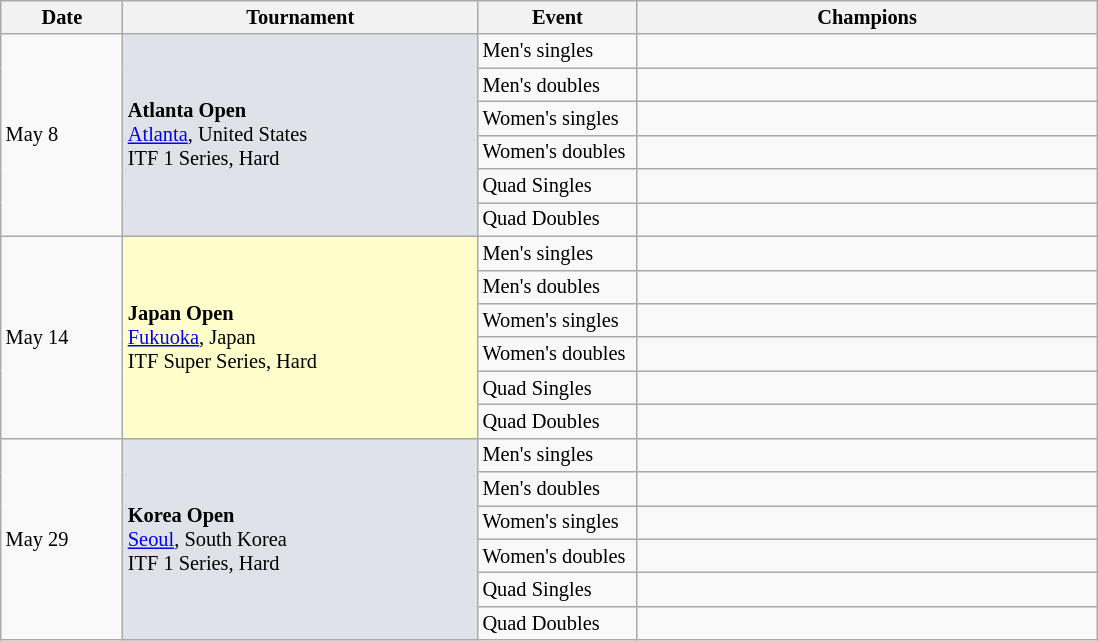<table class=wikitable style=font-size:85%>
<tr>
<th width=75>Date</th>
<th width=230>Tournament</th>
<th width=100>Event</th>
<th width=300>Champions</th>
</tr>
<tr>
<td rowspan=6>May 8</td>
<td bgcolor=#dfe2e9 rowspan=6><strong>Atlanta Open</strong><br> <a href='#'>Atlanta</a>, United States<br>ITF 1 Series, Hard</td>
<td>Men's singles</td>
<td></td>
</tr>
<tr>
<td>Men's doubles</td>
<td><br></td>
</tr>
<tr>
<td>Women's singles</td>
<td></td>
</tr>
<tr>
<td>Women's doubles</td>
<td><br></td>
</tr>
<tr>
<td>Quad Singles</td>
<td></td>
</tr>
<tr>
<td>Quad Doubles</td>
<td><br></td>
</tr>
<tr>
<td rowspan=6>May 14</td>
<td bgcolor=#ffffcc rowspan=6><strong>Japan Open</strong><br> <a href='#'>Fukuoka</a>, Japan<br>ITF Super Series, Hard</td>
<td>Men's singles</td>
<td></td>
</tr>
<tr>
<td>Men's doubles</td>
<td><br></td>
</tr>
<tr>
<td>Women's singles</td>
<td></td>
</tr>
<tr>
<td>Women's doubles</td>
<td><br></td>
</tr>
<tr>
<td>Quad Singles</td>
<td></td>
</tr>
<tr>
<td>Quad Doubles</td>
<td><br></td>
</tr>
<tr>
<td rowspan=6>May 29</td>
<td bgcolor=#dfe2e9 rowspan=6><strong>Korea Open</strong><br> <a href='#'>Seoul</a>, South Korea<br>ITF 1 Series, Hard</td>
<td>Men's singles</td>
<td></td>
</tr>
<tr>
<td>Men's doubles</td>
<td><br></td>
</tr>
<tr>
<td>Women's singles</td>
<td></td>
</tr>
<tr>
<td>Women's doubles</td>
<td><br></td>
</tr>
<tr>
<td>Quad Singles</td>
<td></td>
</tr>
<tr>
<td>Quad Doubles</td>
<td><br></td>
</tr>
</table>
